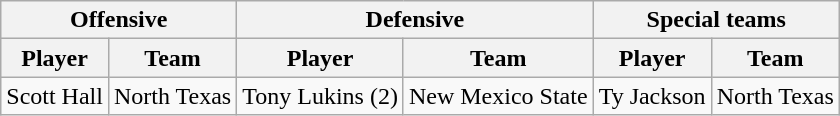<table class="wikitable">
<tr>
<th colspan="2">Offensive</th>
<th colspan="2">Defensive</th>
<th colspan="2">Special teams</th>
</tr>
<tr>
<th>Player</th>
<th>Team</th>
<th>Player</th>
<th>Team</th>
<th>Player</th>
<th>Team</th>
</tr>
<tr>
<td>Scott Hall</td>
<td>North Texas</td>
<td>Tony Lukins (2)</td>
<td>New Mexico State</td>
<td>Ty Jackson</td>
<td>North Texas</td>
</tr>
</table>
